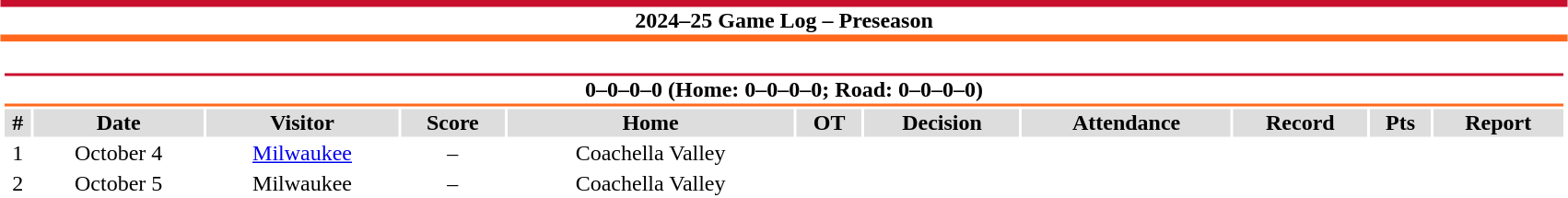<table class="toccolours"  style="width:90%; clear:both; margin:1.5em auto; text-align:center;">
<tr>
<th colspan="11" style="background:#fff; border-top:#C8102E 5px solid; border-bottom:#FF681D 5px solid;">2024–25 Game Log – Preseason</th>
</tr>
<tr>
<td colspan=11><br><table class="toccolours collapsible collapsed" style="width:100%;">
<tr>
<th colspan="11" style="background:#fff; border-top:#C8102E 2px solid; border-bottom:#FF681D 2px solid;">0–0–0–0 (Home: 0–0–0–0; Road: 0–0–0–0)</th>
</tr>
<tr style="text-align:center; background:#ddd;">
<th>#</th>
<th>Date</th>
<th>Visitor</th>
<th>Score</th>
<th>Home</th>
<th>OT</th>
<th>Decision</th>
<th>Attendance</th>
<th>Record</th>
<th>Pts</th>
<th>Report</th>
</tr>
<tr style="text-align:center; background:#fff;">
<td>1</td>
<td>October 4</td>
<td><a href='#'>Milwaukee</a></td>
<td>–</td>
<td>Coachella Valley</td>
<td></td>
<td></td>
<td></td>
<td></td>
<td></td>
</tr>
<tr style="text-align:center; background:#fff;">
<td>2</td>
<td>October 5</td>
<td>Milwaukee</td>
<td>–</td>
<td>Coachella Valley</td>
<td></td>
<td></td>
<td></td>
<td></td>
<td></td>
</tr>
</table>
</td>
</tr>
</table>
